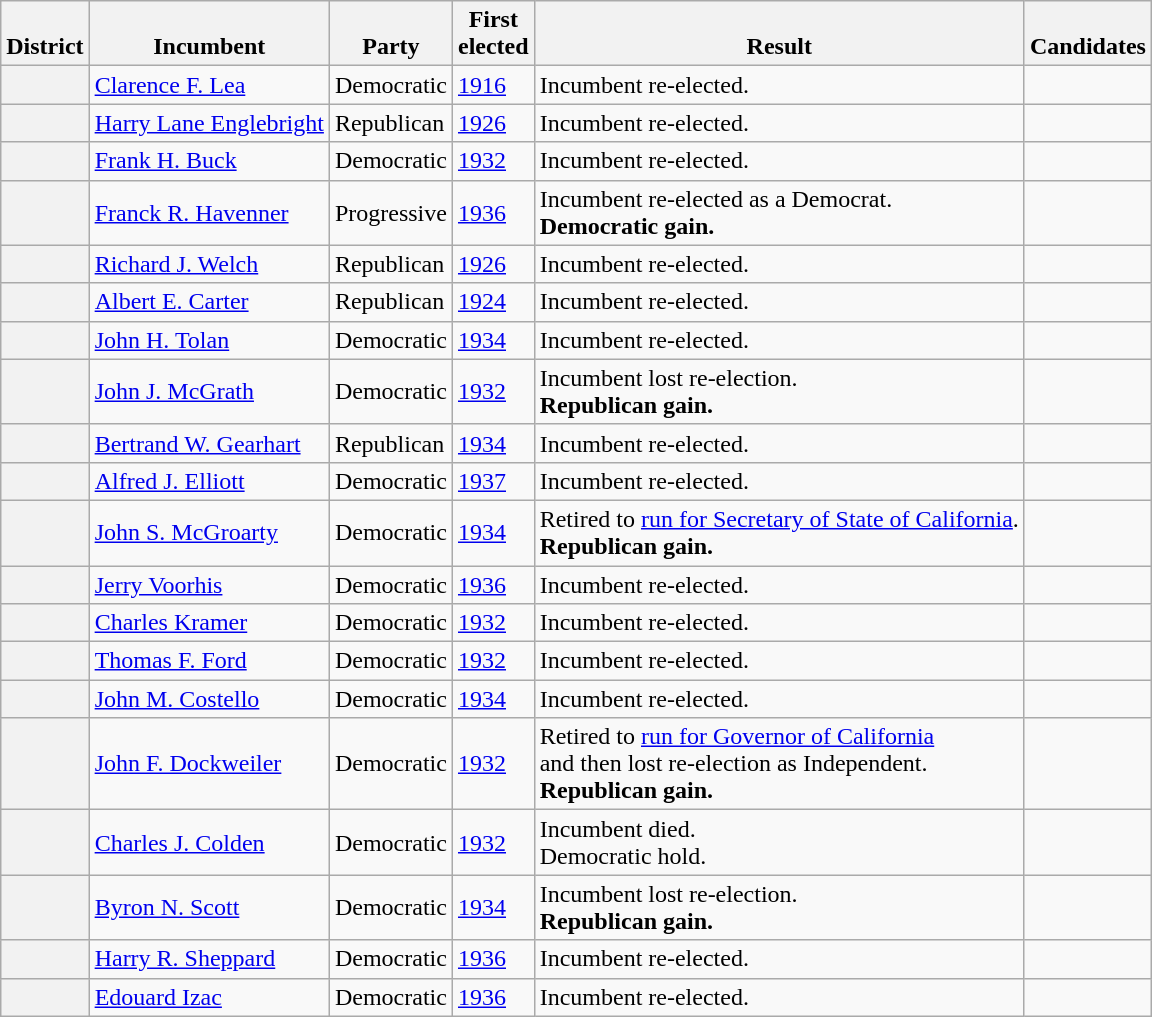<table class=wikitable>
<tr valign=bottom>
<th>District</th>
<th>Incumbent</th>
<th>Party</th>
<th>First<br>elected</th>
<th>Result</th>
<th>Candidates</th>
</tr>
<tr>
<th></th>
<td><a href='#'>Clarence F. Lea</a></td>
<td>Democratic</td>
<td><a href='#'>1916</a></td>
<td>Incumbent re-elected.</td>
<td nowrap></td>
</tr>
<tr>
<th></th>
<td><a href='#'>Harry Lane Englebright</a></td>
<td>Republican</td>
<td><a href='#'>1926</a></td>
<td>Incumbent re-elected.</td>
<td nowrap></td>
</tr>
<tr>
<th></th>
<td><a href='#'>Frank H. Buck</a></td>
<td>Democratic</td>
<td><a href='#'>1932</a></td>
<td>Incumbent re-elected.</td>
<td nowrap></td>
</tr>
<tr>
<th></th>
<td><a href='#'>Franck R. Havenner</a></td>
<td>Progressive</td>
<td><a href='#'>1936</a></td>
<td>Incumbent re-elected as a Democrat.<br><strong>Democratic gain.</strong></td>
<td nowrap></td>
</tr>
<tr>
<th></th>
<td><a href='#'>Richard J. Welch</a></td>
<td>Republican</td>
<td><a href='#'>1926</a></td>
<td>Incumbent re-elected.</td>
<td nowrap></td>
</tr>
<tr>
<th></th>
<td><a href='#'>Albert E. Carter</a></td>
<td>Republican</td>
<td><a href='#'>1924</a></td>
<td>Incumbent re-elected.</td>
<td nowrap></td>
</tr>
<tr>
<th></th>
<td><a href='#'>John H. Tolan</a></td>
<td>Democratic</td>
<td><a href='#'>1934</a></td>
<td>Incumbent re-elected.</td>
<td nowrap></td>
</tr>
<tr>
<th></th>
<td><a href='#'>John J. McGrath</a></td>
<td>Democratic</td>
<td><a href='#'>1932</a></td>
<td>Incumbent lost re-election.<br><strong>Republican gain.</strong></td>
<td nowrap></td>
</tr>
<tr>
<th></th>
<td><a href='#'>Bertrand W. Gearhart</a></td>
<td>Republican</td>
<td><a href='#'>1934</a></td>
<td>Incumbent re-elected.</td>
<td nowrap></td>
</tr>
<tr>
<th></th>
<td><a href='#'>Alfred J. Elliott</a></td>
<td>Democratic</td>
<td><a href='#'>1937 </a></td>
<td>Incumbent re-elected.</td>
<td nowrap></td>
</tr>
<tr>
<th></th>
<td><a href='#'>John S. McGroarty</a></td>
<td>Democratic</td>
<td><a href='#'>1934</a></td>
<td>Retired to <a href='#'>run for Secretary of State of California</a>.<br><strong>Republican gain.</strong></td>
<td nowrap></td>
</tr>
<tr>
<th></th>
<td><a href='#'>Jerry Voorhis</a></td>
<td>Democratic</td>
<td><a href='#'>1936</a></td>
<td>Incumbent re-elected.</td>
<td nowrap></td>
</tr>
<tr>
<th></th>
<td><a href='#'>Charles Kramer</a></td>
<td>Democratic</td>
<td><a href='#'>1932</a></td>
<td>Incumbent re-elected.</td>
<td nowrap></td>
</tr>
<tr>
<th></th>
<td><a href='#'>Thomas F. Ford</a></td>
<td>Democratic</td>
<td><a href='#'>1932</a></td>
<td>Incumbent re-elected.</td>
<td nowrap></td>
</tr>
<tr>
<th></th>
<td><a href='#'>John M. Costello</a></td>
<td>Democratic</td>
<td><a href='#'>1934</a></td>
<td>Incumbent re-elected.</td>
<td nowrap></td>
</tr>
<tr>
<th></th>
<td><a href='#'>John F. Dockweiler</a></td>
<td>Democratic</td>
<td><a href='#'>1932</a></td>
<td>Retired to <a href='#'>run for Governor of California</a><br>and then lost re-election as Independent.<br><strong>Republican gain.</strong></td>
<td nowrap></td>
</tr>
<tr>
<th></th>
<td><a href='#'>Charles J. Colden</a></td>
<td>Democratic</td>
<td><a href='#'>1932</a></td>
<td>Incumbent died.<br>Democratic hold.</td>
<td nowrap></td>
</tr>
<tr>
<th></th>
<td><a href='#'>Byron N. Scott</a></td>
<td>Democratic</td>
<td><a href='#'>1934</a></td>
<td>Incumbent lost re-election.<br><strong>Republican gain.</strong></td>
<td nowrap></td>
</tr>
<tr>
<th></th>
<td><a href='#'>Harry R. Sheppard</a></td>
<td>Democratic</td>
<td><a href='#'>1936</a></td>
<td>Incumbent re-elected.</td>
<td nowrap></td>
</tr>
<tr>
<th></th>
<td><a href='#'>Edouard Izac</a></td>
<td>Democratic</td>
<td><a href='#'>1936</a></td>
<td>Incumbent re-elected.</td>
<td nowrap></td>
</tr>
</table>
